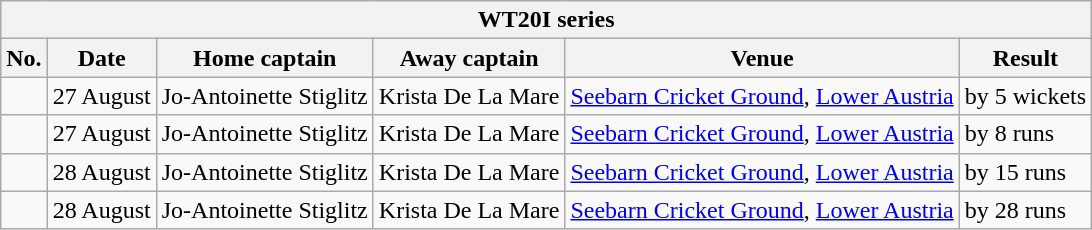<table class="wikitable">
<tr>
<th colspan="6">WT20I series</th>
</tr>
<tr>
<th>No.</th>
<th>Date</th>
<th>Home captain</th>
<th>Away captain</th>
<th>Venue</th>
<th>Result</th>
</tr>
<tr>
<td></td>
<td>27 August</td>
<td>Jo-Antoinette Stiglitz</td>
<td>Krista De La Mare</td>
<td><a href='#'>Seebarn Cricket Ground</a>, <a href='#'>Lower Austria</a></td>
<td> by 5 wickets</td>
</tr>
<tr>
<td></td>
<td>27 August</td>
<td>Jo-Antoinette Stiglitz</td>
<td>Krista De La Mare</td>
<td><a href='#'>Seebarn Cricket Ground</a>, <a href='#'>Lower Austria</a></td>
<td> by 8 runs</td>
</tr>
<tr>
<td></td>
<td>28 August</td>
<td>Jo-Antoinette Stiglitz</td>
<td>Krista De La Mare</td>
<td><a href='#'>Seebarn Cricket Ground</a>, <a href='#'>Lower Austria</a></td>
<td> by 15 runs</td>
</tr>
<tr>
<td></td>
<td>28 August</td>
<td>Jo-Antoinette Stiglitz</td>
<td>Krista De La Mare</td>
<td><a href='#'>Seebarn Cricket Ground</a>, <a href='#'>Lower Austria</a></td>
<td> by 28 runs</td>
</tr>
</table>
